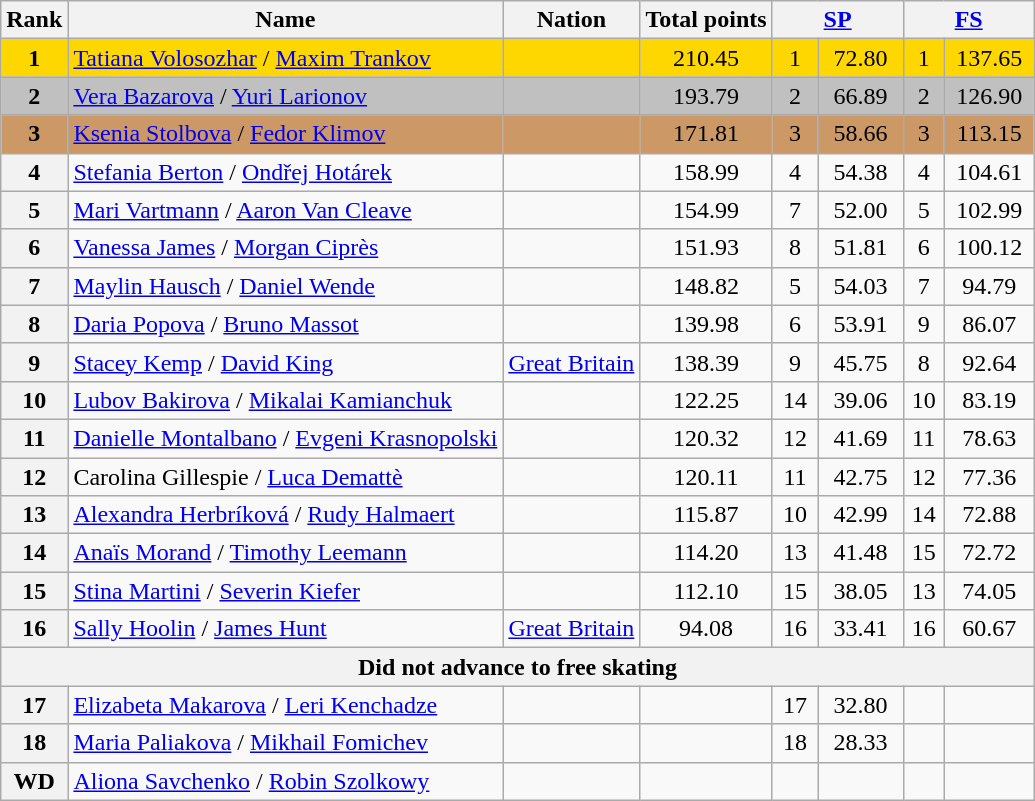<table class="wikitable sortable">
<tr>
<th>Rank</th>
<th>Name</th>
<th>Nation</th>
<th>Total points</th>
<th colspan="2" width="80px"><a href='#'>SP</a></th>
<th colspan="2" width="80px"><a href='#'>FS</a></th>
</tr>
<tr bgcolor="gold">
<td align="center"><strong>1</strong></td>
<td><a href='#'>Tatiana Volosozhar</a> / <a href='#'>Maxim Trankov</a></td>
<td></td>
<td align="center">210.45</td>
<td align="center">1</td>
<td align="center">72.80</td>
<td align="center">1</td>
<td align="center">137.65</td>
</tr>
<tr bgcolor="silver">
<td align="center"><strong>2</strong></td>
<td><a href='#'>Vera Bazarova</a> / <a href='#'>Yuri Larionov</a></td>
<td></td>
<td align="center">193.79</td>
<td align="center">2</td>
<td align="center">66.89</td>
<td align="center">2</td>
<td align="center">126.90</td>
</tr>
<tr bgcolor="cc9966">
<td align="center"><strong>3</strong></td>
<td><a href='#'>Ksenia Stolbova</a> / <a href='#'>Fedor Klimov</a></td>
<td></td>
<td align="center">171.81</td>
<td align="center">3</td>
<td align="center">58.66</td>
<td align="center">3</td>
<td align="center">113.15</td>
</tr>
<tr>
<th>4</th>
<td><a href='#'>Stefania Berton</a> / <a href='#'>Ondřej Hotárek</a></td>
<td></td>
<td align="center">158.99</td>
<td align="center">4</td>
<td align="center">54.38</td>
<td align="center">4</td>
<td align="center">104.61</td>
</tr>
<tr>
<th>5</th>
<td><a href='#'>Mari Vartmann</a> / <a href='#'>Aaron Van Cleave</a></td>
<td></td>
<td align="center">154.99</td>
<td align="center">7</td>
<td align="center">52.00</td>
<td align="center">5</td>
<td align="center">102.99</td>
</tr>
<tr>
<th>6</th>
<td><a href='#'>Vanessa James</a> / <a href='#'>Morgan Ciprès</a></td>
<td></td>
<td align="center">151.93</td>
<td align="center">8</td>
<td align="center">51.81</td>
<td align="center">6</td>
<td align="center">100.12</td>
</tr>
<tr>
<th>7</th>
<td><a href='#'>Maylin Hausch</a> / <a href='#'>Daniel Wende</a></td>
<td></td>
<td align="center">148.82</td>
<td align="center">5</td>
<td align="center">54.03</td>
<td align="center">7</td>
<td align="center">94.79</td>
</tr>
<tr>
<th>8</th>
<td><a href='#'>Daria Popova</a> / <a href='#'>Bruno Massot</a></td>
<td></td>
<td align="center">139.98</td>
<td align="center">6</td>
<td align="center">53.91</td>
<td align="center">9</td>
<td align="center">86.07</td>
</tr>
<tr>
<th>9</th>
<td><a href='#'>Stacey Kemp</a> / <a href='#'>David King</a></td>
<td> <a href='#'>Great Britain</a></td>
<td align="center">138.39</td>
<td align="center">9</td>
<td align="center">45.75</td>
<td align="center">8</td>
<td align="center">92.64</td>
</tr>
<tr>
<th>10</th>
<td><a href='#'>Lubov Bakirova</a> / <a href='#'>Mikalai Kamianchuk</a></td>
<td></td>
<td align="center">122.25</td>
<td align="center">14</td>
<td align="center">39.06</td>
<td align="center">10</td>
<td align="center">83.19</td>
</tr>
<tr>
<th>11</th>
<td><a href='#'>Danielle Montalbano</a> / <a href='#'>Evgeni Krasnopolski</a></td>
<td></td>
<td align="center">120.32</td>
<td align="center">12</td>
<td align="center">41.69</td>
<td align="center">11</td>
<td align="center">78.63</td>
</tr>
<tr>
<th>12</th>
<td>Carolina Gillespie / <a href='#'>Luca Demattè</a></td>
<td></td>
<td align="center">120.11</td>
<td align="center">11</td>
<td align="center">42.75</td>
<td align="center">12</td>
<td align="center">77.36</td>
</tr>
<tr>
<th>13</th>
<td><a href='#'>Alexandra Herbríková</a> / <a href='#'>Rudy Halmaert</a></td>
<td></td>
<td align="center">115.87</td>
<td align="center">10</td>
<td align="center">42.99</td>
<td align="center">14</td>
<td align="center">72.88</td>
</tr>
<tr>
<th>14</th>
<td><a href='#'>Anaïs Morand</a> / <a href='#'>Timothy Leemann</a></td>
<td></td>
<td align="center">114.20</td>
<td align="center">13</td>
<td align="center">41.48</td>
<td align="center">15</td>
<td align="center">72.72</td>
</tr>
<tr>
<th>15</th>
<td><a href='#'>Stina Martini</a> / <a href='#'>Severin Kiefer</a></td>
<td></td>
<td align="center">112.10</td>
<td align="center">15</td>
<td align="center">38.05</td>
<td align="center">13</td>
<td align="center">74.05</td>
</tr>
<tr>
<th>16</th>
<td><a href='#'>Sally Hoolin</a> / <a href='#'>James Hunt</a></td>
<td> <a href='#'>Great Britain</a></td>
<td align="center">94.08</td>
<td align="center">16</td>
<td align="center">33.41</td>
<td align="center">16</td>
<td align="center">60.67</td>
</tr>
<tr>
<th colspan=8>Did not advance to free skating</th>
</tr>
<tr>
<th>17</th>
<td><a href='#'>Elizabeta Makarova</a> / <a href='#'>Leri Kenchadze</a></td>
<td></td>
<td></td>
<td align="center">17</td>
<td align="center">32.80</td>
<td></td>
<td></td>
</tr>
<tr>
<th>18</th>
<td><a href='#'>Maria Paliakova</a> / <a href='#'>Mikhail Fomichev</a></td>
<td></td>
<td></td>
<td align="center">18</td>
<td align="center">28.33</td>
<td></td>
<td></td>
</tr>
<tr>
<th>WD</th>
<td><a href='#'>Aliona Savchenko</a> / <a href='#'>Robin Szolkowy</a></td>
<td></td>
<td></td>
<td></td>
<td></td>
<td></td>
<td></td>
</tr>
</table>
